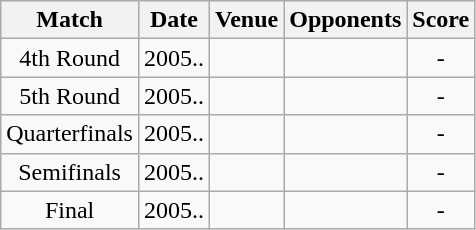<table class="wikitable" style="text-align:center;">
<tr>
<th>Match</th>
<th>Date</th>
<th>Venue</th>
<th>Opponents</th>
<th>Score</th>
</tr>
<tr>
<td>4th Round</td>
<td>2005..</td>
<td><a href='#'></a></td>
<td><a href='#'></a></td>
<td>-</td>
</tr>
<tr>
<td>5th Round</td>
<td>2005..</td>
<td><a href='#'></a></td>
<td><a href='#'></a></td>
<td>-</td>
</tr>
<tr>
<td>Quarterfinals</td>
<td>2005..</td>
<td><a href='#'></a></td>
<td><a href='#'></a></td>
<td>-</td>
</tr>
<tr>
<td>Semifinals</td>
<td>2005..</td>
<td><a href='#'></a></td>
<td><a href='#'></a></td>
<td>-</td>
</tr>
<tr>
<td>Final</td>
<td>2005..</td>
<td><a href='#'></a></td>
<td><a href='#'></a></td>
<td>-</td>
</tr>
</table>
